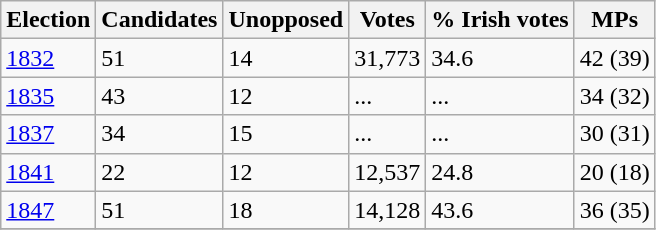<table class=wikitable>
<tr>
<th>Election</th>
<th>Candidates</th>
<th>Unopposed</th>
<th>Votes</th>
<th>% Irish votes</th>
<th>MPs</th>
</tr>
<tr>
<td><a href='#'>1832</a></td>
<td>51</td>
<td>14</td>
<td>31,773</td>
<td>34.6</td>
<td>42 (39)</td>
</tr>
<tr>
<td><a href='#'>1835</a></td>
<td>43</td>
<td>12</td>
<td>...</td>
<td>...</td>
<td>34 (32)</td>
</tr>
<tr>
<td><a href='#'>1837</a></td>
<td>34</td>
<td>15</td>
<td>...</td>
<td>...</td>
<td>30 (31)</td>
</tr>
<tr>
<td><a href='#'>1841</a></td>
<td>22</td>
<td>12</td>
<td>12,537</td>
<td>24.8</td>
<td>20 (18)</td>
</tr>
<tr>
<td><a href='#'>1847</a></td>
<td>51</td>
<td>18</td>
<td>14,128</td>
<td>43.6</td>
<td>36 (35)</td>
</tr>
<tr>
</tr>
</table>
